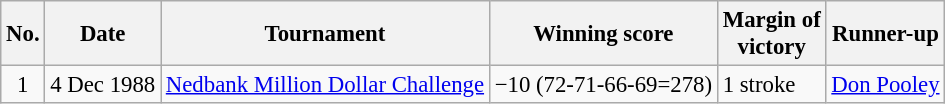<table class="wikitable" style="font-size:95%;">
<tr>
<th>No.</th>
<th>Date</th>
<th>Tournament</th>
<th>Winning score</th>
<th>Margin of<br>victory</th>
<th>Runner-up</th>
</tr>
<tr>
<td align=center>1</td>
<td align=right>4 Dec 1988</td>
<td><a href='#'>Nedbank Million Dollar Challenge</a></td>
<td>−10 (72-71-66-69=278)</td>
<td>1 stroke</td>
<td> <a href='#'>Don Pooley</a></td>
</tr>
</table>
